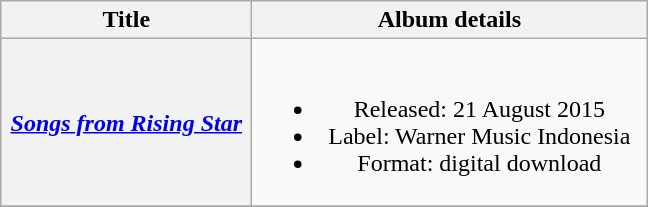<table class="wikitable plainrowheaders" style="text-align:center;">
<tr>
<th scope="col" style="width:10em;">Title</th>
<th scope="col" style="width:16em;">Album details</th>
</tr>
<tr>
<th scope="row"><em><a href='#'>Songs from Rising Star</a></em></th>
<td><br><ul><li>Released: 21 August 2015</li><li>Label: Warner Music Indonesia</li><li>Format: digital download</li></ul></td>
</tr>
<tr>
</tr>
</table>
